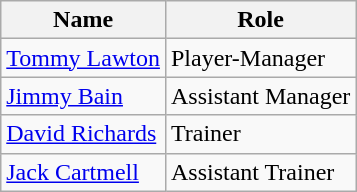<table class="wikitable">
<tr>
<th>Name</th>
<th>Role</th>
</tr>
<tr>
<td> <a href='#'>Tommy Lawton</a></td>
<td>Player-Manager</td>
</tr>
<tr>
<td> <a href='#'>Jimmy Bain</a></td>
<td>Assistant Manager</td>
</tr>
<tr>
<td> <a href='#'>David Richards</a></td>
<td>Trainer</td>
</tr>
<tr>
<td> <a href='#'>Jack Cartmell</a></td>
<td>Assistant Trainer</td>
</tr>
</table>
